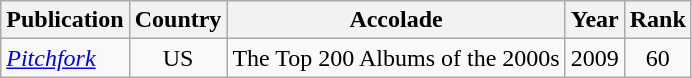<table class="wikitable sortable">
<tr>
<th>Publication</th>
<th>Country</th>
<th>Accolade</th>
<th>Year</th>
<th>Rank</th>
</tr>
<tr>
<td><em><a href='#'>Pitchfork</a></em></td>
<td style="text-align:center;">US</td>
<td>The Top 200 Albums of the 2000s</td>
<td>2009</td>
<td style="text-align:center;">60</td>
</tr>
</table>
